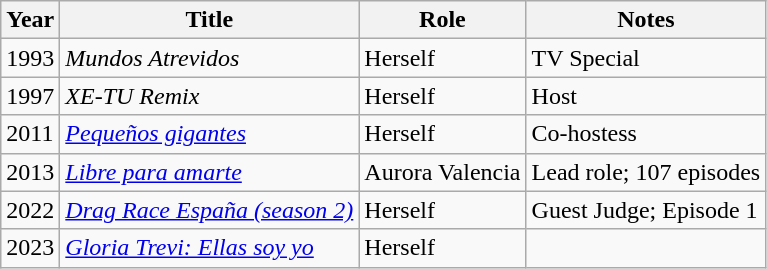<table class="wikitable sortable">
<tr>
<th>Year</th>
<th>Title</th>
<th>Role</th>
<th>Notes</th>
</tr>
<tr>
<td>1993</td>
<td><em>Mundos Atrevidos</em></td>
<td>Herself</td>
<td>TV Special</td>
</tr>
<tr>
<td>1997</td>
<td><em>XE-TU Remix</em></td>
<td>Herself</td>
<td>Host</td>
</tr>
<tr>
<td>2011</td>
<td><em><a href='#'>Pequeños gigantes</a></em></td>
<td>Herself</td>
<td>Co-hostess</td>
</tr>
<tr>
<td>2013</td>
<td><em><a href='#'>Libre para amarte</a></em></td>
<td>Aurora Valencia</td>
<td>Lead role; 107 episodes</td>
</tr>
<tr>
<td>2022</td>
<td><em><a href='#'>Drag Race España (season 2)</a></em></td>
<td>Herself</td>
<td>Guest Judge; Episode 1</td>
</tr>
<tr>
<td>2023</td>
<td><em><a href='#'>Gloria Trevi: Ellas soy yo</a></em></td>
<td>Herself</td>
<td></td>
</tr>
</table>
